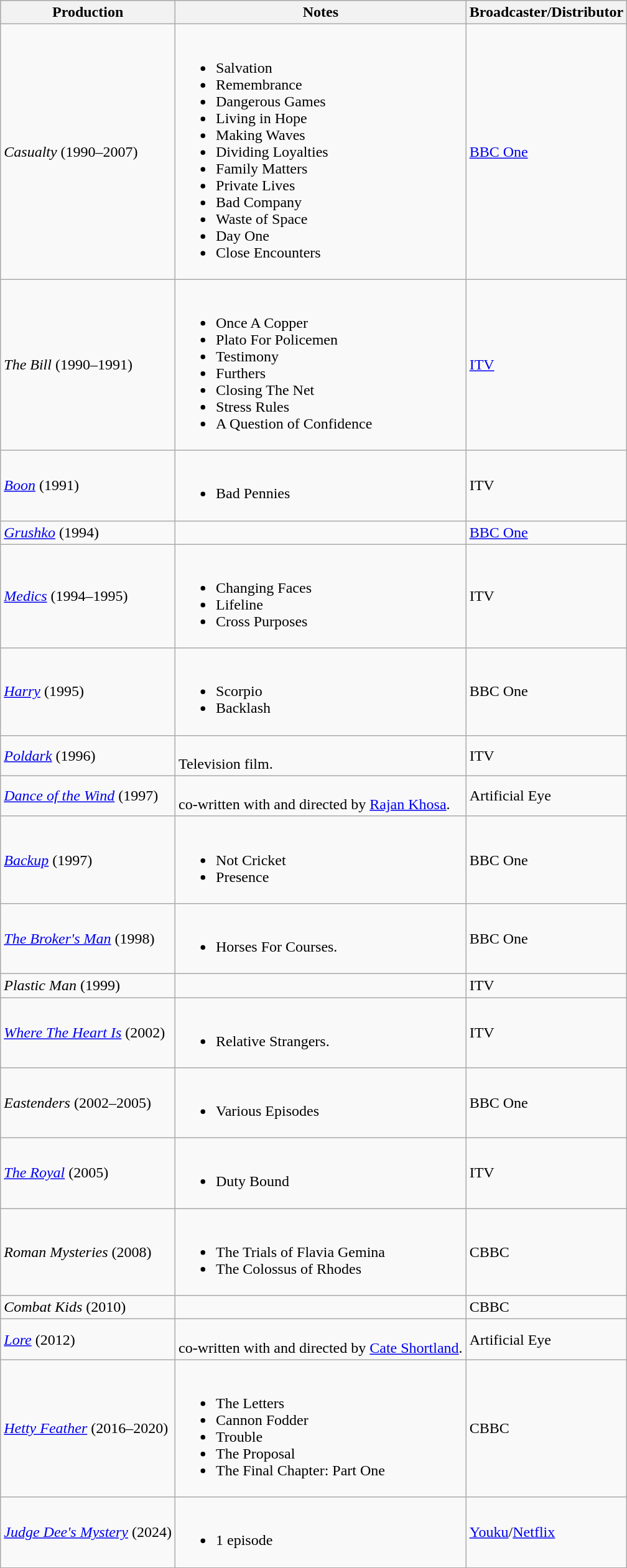<table class="wikitable">
<tr style="background:#ccc; text-align:center;">
<th>Production</th>
<th>Notes</th>
<th>Broadcaster/Distributor</th>
</tr>
<tr>
<td><em>Casualty</em> (1990–2007)</td>
<td><br><ul><li>Salvation</li><li>Remembrance</li><li>Dangerous Games</li><li>Living in Hope</li><li>Making Waves</li><li>Dividing Loyalties</li><li>Family Matters</li><li>Private Lives</li><li>Bad Company</li><li>Waste of Space</li><li>Day One</li><li>Close Encounters</li></ul></td>
<td><a href='#'>BBC One</a></td>
</tr>
<tr>
<td><em>The Bill</em> (1990–1991)</td>
<td><br><ul><li>Once A Copper</li><li>Plato For Policemen</li><li>Testimony</li><li>Furthers</li><li>Closing The Net</li><li>Stress Rules</li><li>A Question of Confidence</li></ul></td>
<td><a href='#'>ITV</a></td>
</tr>
<tr>
<td><em><a href='#'>Boon</a></em> (1991)</td>
<td><br><ul><li>Bad Pennies</li></ul></td>
<td>ITV</td>
</tr>
<tr>
<td><em><a href='#'>Grushko</a></em> (1994)</td>
<td></td>
<td><a href='#'>BBC One</a></td>
</tr>
<tr>
<td><em><a href='#'>Medics</a></em> (1994–1995)</td>
<td><br><ul><li>Changing Faces</li><li>Lifeline</li><li>Cross Purposes</li></ul></td>
<td>ITV</td>
</tr>
<tr>
<td><em><a href='#'>Harry</a></em> (1995)</td>
<td><br><ul><li>Scorpio</li><li>Backlash</li></ul></td>
<td>BBC One</td>
</tr>
<tr>
<td><em><a href='#'>Poldark</a></em> (1996)</td>
<td><br>Television film.</td>
<td>ITV</td>
</tr>
<tr>
<td><em><a href='#'>Dance of the Wind</a></em> (1997)</td>
<td><br>co-written with and directed by <a href='#'>Rajan Khosa</a>.</td>
<td>Artificial Eye</td>
</tr>
<tr>
<td><em><a href='#'>Backup</a></em> (1997)</td>
<td><br><ul><li>Not Cricket</li><li>Presence</li></ul></td>
<td>BBC One</td>
</tr>
<tr>
<td><em><a href='#'>The Broker's Man</a></em> (1998)</td>
<td><br><ul><li>Horses For Courses.</li></ul></td>
<td>BBC One</td>
</tr>
<tr>
<td><em>Plastic Man</em> (1999)</td>
<td></td>
<td>ITV</td>
</tr>
<tr>
<td><em><a href='#'>Where The Heart Is</a></em> (2002)</td>
<td><br><ul><li>Relative Strangers.</li></ul></td>
<td>ITV</td>
</tr>
<tr>
<td><em>Eastenders</em> (2002–2005)</td>
<td><br><ul><li>Various Episodes</li></ul></td>
<td>BBC One</td>
</tr>
<tr>
<td><em><a href='#'>The Royal</a></em> (2005)</td>
<td><br><ul><li>Duty Bound</li></ul></td>
<td>ITV</td>
</tr>
<tr>
<td><em>Roman Mysteries</em> (2008)</td>
<td><br><ul><li>The Trials of Flavia Gemina</li><li>The Colossus of Rhodes</li></ul></td>
<td>CBBC</td>
</tr>
<tr>
<td><em>Combat Kids</em> (2010)</td>
<td></td>
<td>CBBC</td>
</tr>
<tr>
<td><em><a href='#'>Lore</a></em> (2012)</td>
<td><br>co-written with and directed by <a href='#'>Cate Shortland</a>.</td>
<td>Artificial Eye</td>
</tr>
<tr>
<td><em><a href='#'>Hetty Feather</a></em> (2016–2020)</td>
<td><br><ul><li>The Letters</li><li>Cannon Fodder</li><li>Trouble</li><li>The Proposal</li><li>The Final Chapter: Part One</li></ul></td>
<td>CBBC</td>
</tr>
<tr>
<td><em><a href='#'>Judge Dee's Mystery</a></em> (2024)</td>
<td><br><ul><li>1 episode</li></ul></td>
<td><a href='#'>Youku</a>/<a href='#'>Netflix</a></td>
</tr>
</table>
